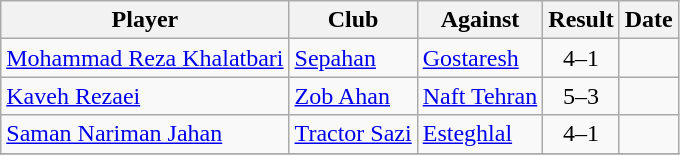<table class="wikitable sortable">
<tr>
<th>Player</th>
<th>Club</th>
<th>Against</th>
<th align=center>Result</th>
<th>Date</th>
</tr>
<tr>
<td> <a href='#'>Mohammad Reza Khalatbari</a></td>
<td><a href='#'>Sepahan</a></td>
<td><a href='#'>Gostaresh</a></td>
<td align=center>4–1</td>
<td></td>
</tr>
<tr>
<td> <a href='#'>Kaveh Rezaei</a></td>
<td><a href='#'>Zob Ahan</a></td>
<td><a href='#'>Naft Tehran</a></td>
<td align=center>5–3</td>
<td></td>
</tr>
<tr>
<td> <a href='#'>Saman Nariman Jahan</a></td>
<td><a href='#'>Tractor Sazi</a></td>
<td><a href='#'>Esteghlal</a></td>
<td align=center>4–1</td>
<td></td>
</tr>
<tr>
</tr>
</table>
